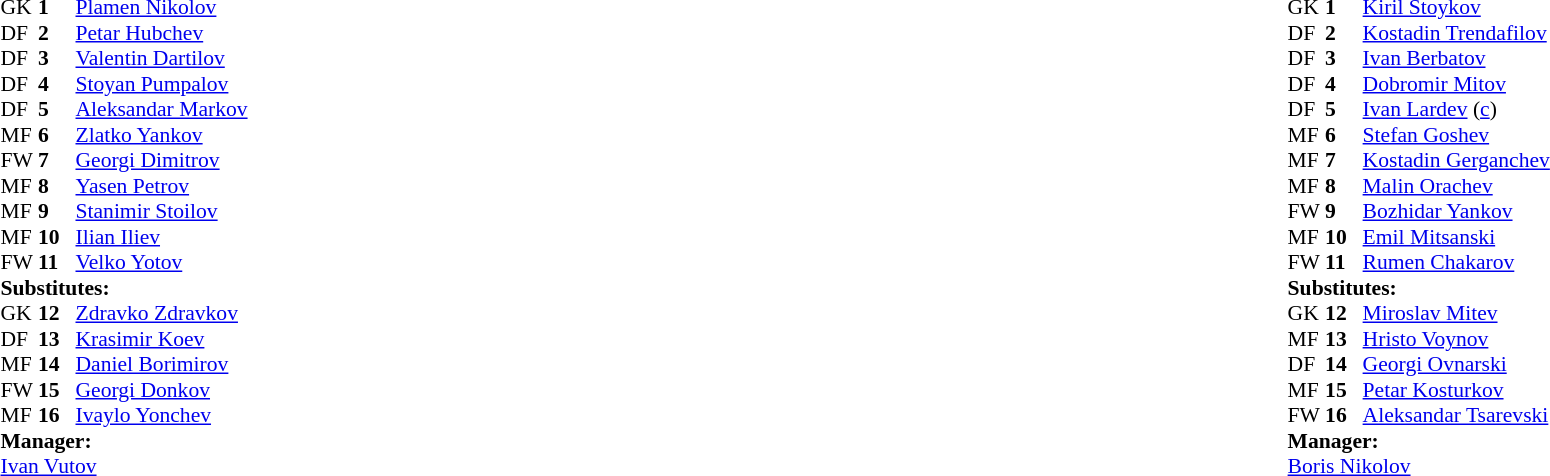<table style="width:100%">
<tr>
<td style="vertical-align:top;width:50%"><br><table style="font-size:90%" cellspacing="0" cellpadding="0">
<tr>
<th width="25"></th>
<th width="25"></th>
</tr>
<tr>
<td>GK</td>
<td><strong>1</strong></td>
<td> <a href='#'>Plamen Nikolov</a></td>
</tr>
<tr>
<td>DF</td>
<td><strong>2</strong></td>
<td> <a href='#'>Petar Hubchev</a></td>
</tr>
<tr>
<td>DF</td>
<td><strong>3</strong></td>
<td> <a href='#'>Valentin Dartilov</a></td>
</tr>
<tr>
<td>DF</td>
<td><strong>4</strong></td>
<td> <a href='#'>Stoyan Pumpalov</a></td>
</tr>
<tr>
<td>DF</td>
<td><strong>5</strong></td>
<td> <a href='#'>Aleksandar Markov</a></td>
</tr>
<tr>
<td>MF</td>
<td><strong>6</strong></td>
<td> <a href='#'>Zlatko Yankov</a></td>
</tr>
<tr>
<td>FW</td>
<td><strong>7</strong></td>
<td> <a href='#'>Georgi Dimitrov</a></td>
</tr>
<tr>
<td>MF</td>
<td><strong>8</strong></td>
<td> <a href='#'>Yasen Petrov</a></td>
<td></td>
<td></td>
</tr>
<tr>
<td>MF</td>
<td><strong>9</strong></td>
<td> <a href='#'>Stanimir Stoilov</a></td>
<td></td>
<td></td>
</tr>
<tr>
<td>MF</td>
<td><strong>10</strong></td>
<td> <a href='#'>Ilian Iliev</a></td>
</tr>
<tr>
<td>FW</td>
<td><strong>11</strong></td>
<td> <a href='#'>Velko Yotov</a></td>
</tr>
<tr>
<td colspan=4><strong>Substitutes:</strong></td>
</tr>
<tr>
<td>GK</td>
<td><strong>12</strong></td>
<td> <a href='#'>Zdravko Zdravkov</a></td>
</tr>
<tr>
<td>DF</td>
<td><strong>13</strong></td>
<td> <a href='#'>Krasimir Koev</a></td>
<td></td>
<td></td>
</tr>
<tr>
<td>MF</td>
<td><strong>14</strong></td>
<td> <a href='#'>Daniel Borimirov</a></td>
<td></td>
<td></td>
</tr>
<tr>
<td>FW</td>
<td><strong>15</strong></td>
<td> <a href='#'>Georgi Donkov</a></td>
</tr>
<tr>
<td>MF</td>
<td><strong>16</strong></td>
<td> <a href='#'>Ivaylo Yonchev</a></td>
</tr>
<tr>
<td colspan=4><strong>Manager:</strong></td>
</tr>
<tr>
<td colspan="4"> <a href='#'>Ivan Vutov</a></td>
</tr>
</table>
</td>
<td valign="top"></td>
<td valign="top" width="50%"><br><table cellspacing="0" cellpadding="0" style="font-size:90%;margin:auto">
<tr>
<th width="25"></th>
<th width="25"></th>
</tr>
<tr>
<td>GK</td>
<td><strong>1</strong></td>
<td> <a href='#'>Kiril Stoykov</a></td>
</tr>
<tr>
<td>DF</td>
<td><strong>2</strong></td>
<td> <a href='#'>Kostadin Trendafilov</a></td>
</tr>
<tr>
<td>DF</td>
<td><strong>3</strong></td>
<td> <a href='#'>Ivan Berbatov</a></td>
</tr>
<tr>
<td>DF</td>
<td><strong>4</strong></td>
<td> <a href='#'>Dobromir Mitov</a></td>
<td></td>
<td></td>
</tr>
<tr>
<td>DF</td>
<td><strong>5</strong></td>
<td> <a href='#'>Ivan Lardev</a> (<a href='#'>c</a>)</td>
<td></td>
<td></td>
</tr>
<tr>
<td>MF</td>
<td><strong>6</strong></td>
<td> <a href='#'>Stefan Goshev</a></td>
</tr>
<tr>
<td>MF</td>
<td><strong>7</strong></td>
<td> <a href='#'>Kostadin Gerganchev</a></td>
</tr>
<tr>
<td>MF</td>
<td><strong>8</strong></td>
<td> <a href='#'>Malin Orachev</a></td>
</tr>
<tr>
<td>FW</td>
<td><strong>9</strong></td>
<td> <a href='#'>Bozhidar Yankov</a></td>
</tr>
<tr>
<td>MF</td>
<td><strong>10</strong></td>
<td> <a href='#'>Emil Mitsanski</a></td>
</tr>
<tr>
<td>FW</td>
<td><strong>11</strong></td>
<td> <a href='#'>Rumen Chakarov</a></td>
</tr>
<tr>
<td colspan=4><strong>Substitutes:</strong></td>
</tr>
<tr>
<td>GK</td>
<td><strong>12</strong></td>
<td> <a href='#'>Miroslav Mitev</a></td>
</tr>
<tr>
<td>MF</td>
<td><strong>13</strong></td>
<td> <a href='#'>Hristo Voynov</a></td>
</tr>
<tr>
<td>DF</td>
<td><strong>14</strong></td>
<td> <a href='#'>Georgi Ovnarski</a></td>
<td></td>
<td></td>
</tr>
<tr>
<td>MF</td>
<td><strong>15</strong></td>
<td> <a href='#'>Petar Kosturkov</a></td>
<td></td>
<td></td>
</tr>
<tr>
<td>FW</td>
<td><strong>16</strong></td>
<td> <a href='#'>Aleksandar Tsarevski</a></td>
</tr>
<tr>
<td colspan=4><strong>Manager:</strong></td>
</tr>
<tr>
<td colspan="4"> <a href='#'>Boris Nikolov</a></td>
</tr>
</table>
</td>
</tr>
</table>
